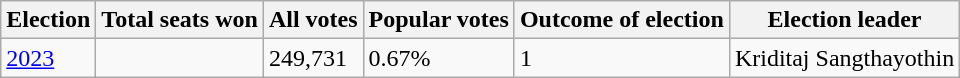<table class="wikitable">
<tr>
<th>Election</th>
<th>Total seats won</th>
<th>All votes</th>
<th>Popular votes</th>
<th>Outcome of election</th>
<th>Election leader</th>
</tr>
<tr>
<td><a href='#'>2023</a></td>
<td></td>
<td>249,731</td>
<td>0.67%</td>
<td>1</td>
<td>Kriditaj Sangthayothin</td>
</tr>
</table>
